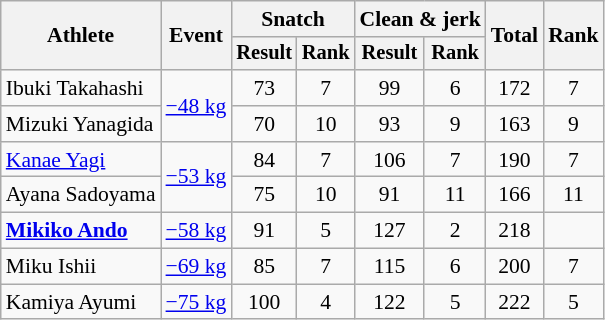<table class=wikitable style=font-size:90%;text-align:center>
<tr>
<th rowspan="2">Athlete</th>
<th rowspan="2">Event</th>
<th colspan="2">Snatch</th>
<th colspan="2">Clean & jerk</th>
<th rowspan="2">Total</th>
<th rowspan="2">Rank</th>
</tr>
<tr style="font-size:95%">
<th>Result</th>
<th>Rank</th>
<th>Result</th>
<th>Rank</th>
</tr>
<tr>
<td style="text-align:left">Ibuki Takahashi</td>
<td style="text-align:left" rowspan=2><a href='#'>−48 kg</a></td>
<td>73</td>
<td>7</td>
<td>99</td>
<td>6</td>
<td>172</td>
<td>7</td>
</tr>
<tr>
<td style="text-align:left">Mizuki Yanagida</td>
<td>70</td>
<td>10</td>
<td>93</td>
<td>9</td>
<td>163</td>
<td>9</td>
</tr>
<tr>
<td style="text-align:left"><a href='#'>Kanae Yagi</a></td>
<td style="text-align:left" rowspan=2><a href='#'>−53 kg</a></td>
<td>84</td>
<td>7</td>
<td>106</td>
<td>7</td>
<td>190</td>
<td>7</td>
</tr>
<tr>
<td style="text-align:left">Ayana Sadoyama</td>
<td>75</td>
<td>10</td>
<td>91</td>
<td>11</td>
<td>166</td>
<td>11</td>
</tr>
<tr>
<td style="text-align:left"><strong><a href='#'>Mikiko Ando</a></strong></td>
<td style="text-align:left"><a href='#'>−58 kg</a></td>
<td>91</td>
<td>5</td>
<td>127</td>
<td>2</td>
<td>218</td>
<td></td>
</tr>
<tr>
<td style="text-align:left">Miku Ishii</td>
<td style="text-align:left"><a href='#'>−69 kg</a></td>
<td>85</td>
<td>7</td>
<td>115</td>
<td>6</td>
<td>200</td>
<td>7</td>
</tr>
<tr>
<td style="text-align:left">Kamiya Ayumi</td>
<td style="text-align:left"><a href='#'>−75 kg</a></td>
<td>100</td>
<td>4</td>
<td>122</td>
<td>5</td>
<td>222</td>
<td>5</td>
</tr>
</table>
